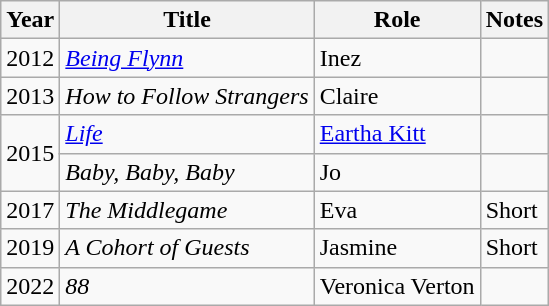<table class="wikitable sortable">
<tr>
<th>Year</th>
<th>Title</th>
<th>Role</th>
<th class="unsortable">Notes</th>
</tr>
<tr>
<td>2012</td>
<td><em><a href='#'>Being Flynn</a></em></td>
<td>Inez</td>
<td></td>
</tr>
<tr>
<td>2013</td>
<td><em>How to Follow Strangers</em></td>
<td>Claire</td>
<td></td>
</tr>
<tr>
<td rowspan="2">2015</td>
<td><em><a href='#'>Life</a></em></td>
<td><a href='#'>Eartha Kitt</a></td>
<td></td>
</tr>
<tr>
<td><em>Baby, Baby, Baby</em></td>
<td>Jo</td>
<td></td>
</tr>
<tr>
<td>2017</td>
<td><em>The Middlegame</em></td>
<td>Eva</td>
<td>Short</td>
</tr>
<tr>
<td>2019</td>
<td><em>A Cohort of Guests</em></td>
<td>Jasmine</td>
<td>Short</td>
</tr>
<tr>
<td>2022</td>
<td><em>88</em></td>
<td>Veronica Verton</td>
<td></td>
</tr>
</table>
